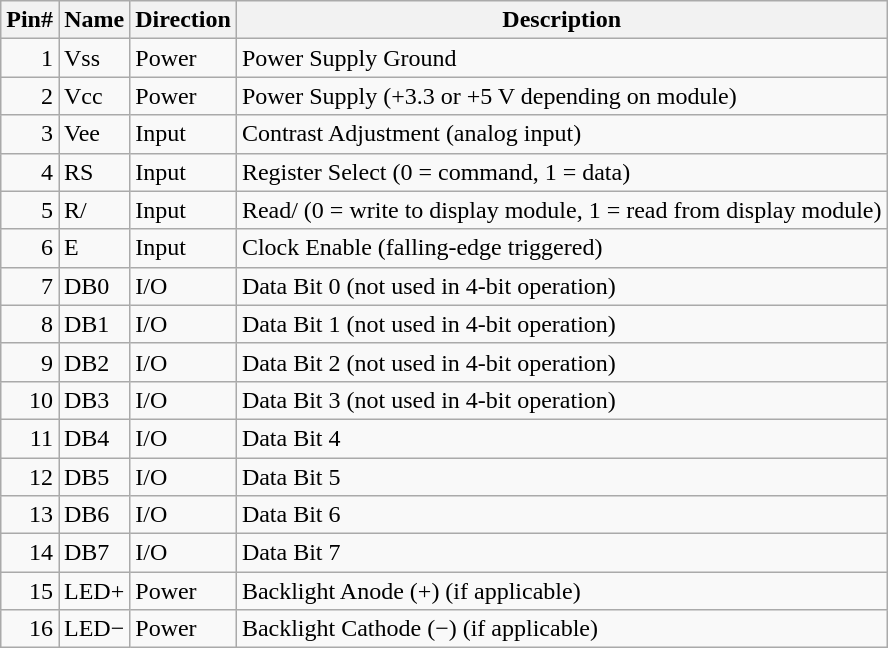<table class="wikitable">
<tr>
<th>Pin#</th>
<th>Name</th>
<th>Direction</th>
<th>Description</th>
</tr>
<tr>
<td align="right">1</td>
<td>Vss</td>
<td>Power</td>
<td>Power Supply Ground</td>
</tr>
<tr>
<td align="right">2</td>
<td>Vcc</td>
<td>Power</td>
<td>Power Supply (+3.3 or +5 V depending on module)</td>
</tr>
<tr>
<td align="right">3</td>
<td>Vee</td>
<td>Input</td>
<td>Contrast Adjustment (analog input)</td>
</tr>
<tr>
<td align="right">4</td>
<td>RS</td>
<td>Input</td>
<td>Register Select (0 = command, 1 = data)</td>
</tr>
<tr>
<td align="right">5</td>
<td>R/</td>
<td>Input</td>
<td>Read/ (0 = write to display module, 1 = read from display module)</td>
</tr>
<tr>
<td align="right">6</td>
<td>E</td>
<td>Input</td>
<td>Clock Enable (falling-edge triggered)</td>
</tr>
<tr>
<td align="right">7</td>
<td>DB0</td>
<td>I/O</td>
<td>Data Bit 0  (not used in 4-bit operation)</td>
</tr>
<tr>
<td align="right">8</td>
<td>DB1</td>
<td>I/O</td>
<td>Data Bit 1  (not used in 4-bit operation)</td>
</tr>
<tr>
<td align="right">9</td>
<td>DB2</td>
<td>I/O</td>
<td>Data Bit 2  (not used in 4-bit operation)</td>
</tr>
<tr>
<td align="right">10</td>
<td>DB3</td>
<td>I/O</td>
<td>Data Bit 3  (not used in 4-bit operation)</td>
</tr>
<tr>
<td align="right">11</td>
<td>DB4</td>
<td>I/O</td>
<td>Data Bit 4</td>
</tr>
<tr>
<td align="right">12</td>
<td>DB5</td>
<td>I/O</td>
<td>Data Bit 5</td>
</tr>
<tr>
<td align="right">13</td>
<td>DB6</td>
<td>I/O</td>
<td>Data Bit 6</td>
</tr>
<tr>
<td align="right">14</td>
<td>DB7</td>
<td>I/O</td>
<td>Data Bit 7</td>
</tr>
<tr>
<td align="right">15</td>
<td>LED+</td>
<td>Power</td>
<td>Backlight Anode (+) (if applicable)</td>
</tr>
<tr>
<td align="right">16</td>
<td>LED−</td>
<td>Power</td>
<td>Backlight Cathode (−) (if applicable)</td>
</tr>
</table>
